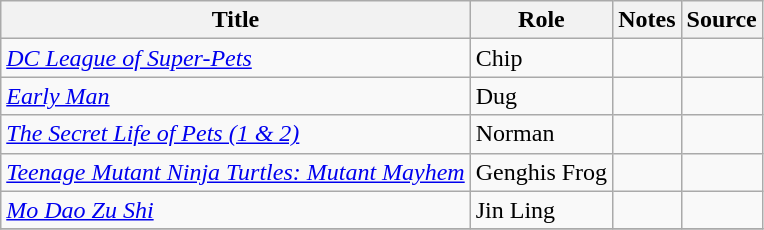<table class="wikitable sortable plainrowheaders">
<tr>
<th>Title</th>
<th>Role</th>
<th>Notes</th>
<th class="unsortable">Source</th>
</tr>
<tr>
<td><em><a href='#'>DC League of Super-Pets</a></em></td>
<td>Chip</td>
<td></td>
<td></td>
</tr>
<tr>
<td><em><a href='#'>Early Man</a></em></td>
<td>Dug</td>
<td></td>
<td></td>
</tr>
<tr>
<td><em><a href='#'>The Secret Life of Pets (1 & 2)</a></em></td>
<td>Norman</td>
<td></td>
<td></td>
</tr>
<tr>
<td><em><a href='#'>Teenage Mutant Ninja Turtles: Mutant Mayhem</a></em></td>
<td>Genghis Frog</td>
<td></td>
<td></td>
</tr>
<tr>
<td><em><a href='#'>Mo Dao Zu Shi</a></em></td>
<td>Jin Ling</td>
<td></td>
<td></td>
</tr>
<tr>
</tr>
</table>
